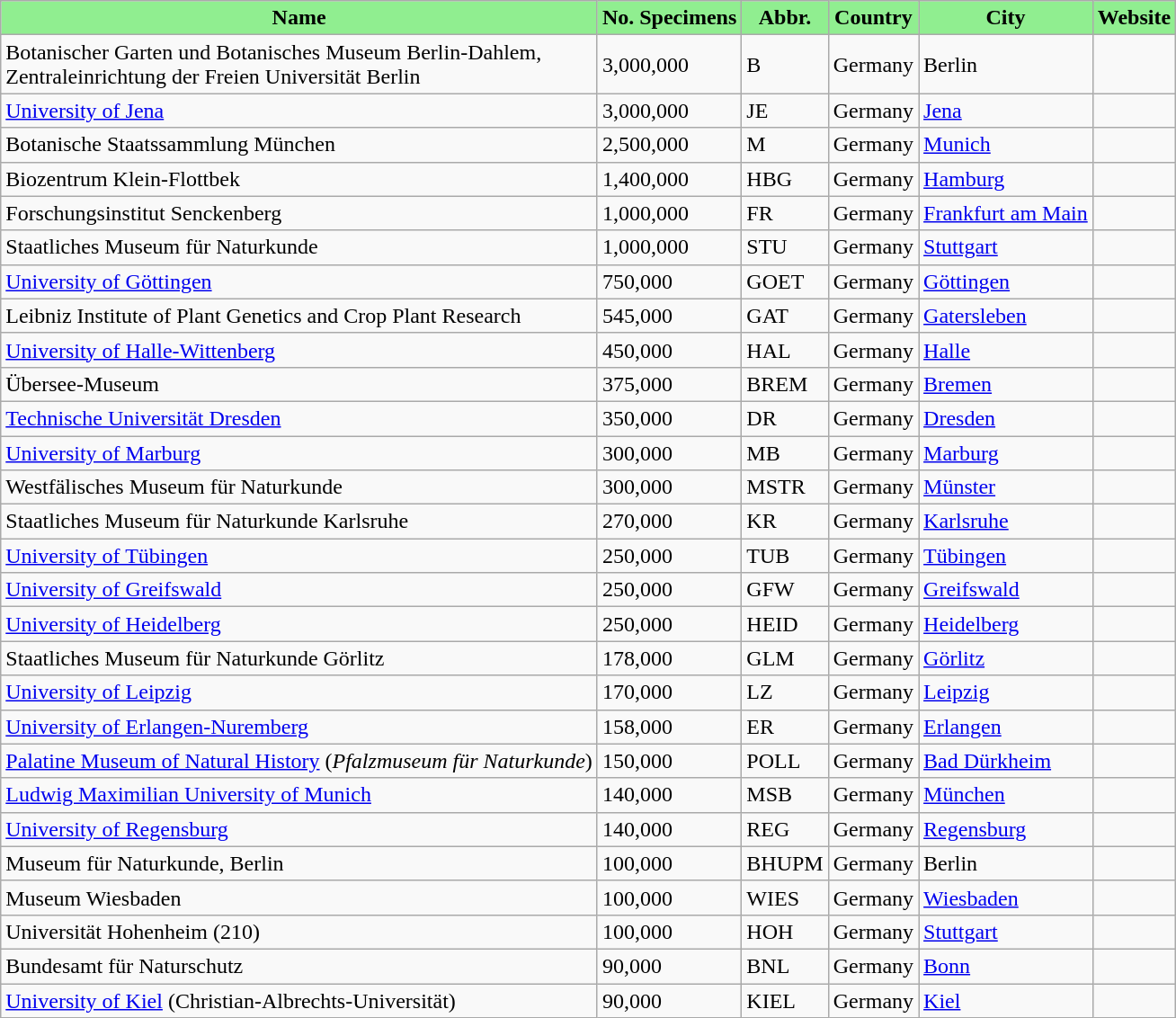<table class="wikitable sortable" align="left" style="margin-left:1em">
<tr>
<th style="background:lightgreen" align="center">Name</th>
<th style="background:lightgreen" align="center">No. Specimens</th>
<th style="background:lightgreen" align="center">Abbr.</th>
<th style="background:lightgreen" align="center">Country</th>
<th style="background:lightgreen" align="center">City</th>
<th style="background:lightgreen" align="center">Website</th>
</tr>
<tr>
<td>Botanischer Garten und Botanisches Museum Berlin-Dahlem,<br>Zentraleinrichtung der Freien Universität Berlin</td>
<td>3,000,000</td>
<td>B</td>
<td>Germany</td>
<td>Berlin</td>
<td></td>
</tr>
<tr>
<td><a href='#'>University of Jena</a></td>
<td>3,000,000</td>
<td>JE</td>
<td>Germany</td>
<td><a href='#'>Jena</a></td>
<td></td>
</tr>
<tr>
<td>Botanische Staatssammlung München</td>
<td>2,500,000</td>
<td>M</td>
<td>Germany</td>
<td><a href='#'>Munich</a></td>
<td></td>
</tr>
<tr>
<td>Biozentrum Klein-Flottbek</td>
<td>1,400,000</td>
<td>HBG</td>
<td>Germany</td>
<td><a href='#'>Hamburg</a></td>
<td></td>
</tr>
<tr>
<td>Forschungsinstitut Senckenberg</td>
<td>1,000,000</td>
<td>FR</td>
<td>Germany</td>
<td><a href='#'>Frankfurt am Main</a></td>
<td></td>
</tr>
<tr>
<td>Staatliches Museum für Naturkunde</td>
<td>1,000,000</td>
<td>STU</td>
<td>Germany</td>
<td><a href='#'>Stuttgart</a></td>
<td></td>
</tr>
<tr>
<td><a href='#'>University of Göttingen</a></td>
<td>750,000</td>
<td>GOET</td>
<td>Germany</td>
<td><a href='#'>Göttingen</a></td>
<td></td>
</tr>
<tr>
<td>Leibniz Institute of Plant Genetics and Crop Plant Research</td>
<td>545,000</td>
<td>GAT</td>
<td>Germany</td>
<td><a href='#'>Gatersleben</a></td>
<td></td>
</tr>
<tr>
<td><a href='#'>University of Halle-Wittenberg</a></td>
<td>450,000</td>
<td>HAL</td>
<td>Germany</td>
<td><a href='#'>Halle</a></td>
<td></td>
</tr>
<tr>
<td>Übersee-Museum</td>
<td>375,000</td>
<td>BREM</td>
<td>Germany</td>
<td><a href='#'>Bremen</a></td>
<td></td>
</tr>
<tr>
<td><a href='#'>Technische Universität Dresden</a></td>
<td>350,000</td>
<td>DR</td>
<td>Germany</td>
<td><a href='#'>Dresden</a></td>
<td></td>
</tr>
<tr>
<td><a href='#'>University of Marburg</a></td>
<td>300,000</td>
<td>MB</td>
<td>Germany</td>
<td><a href='#'>Marburg</a></td>
<td></td>
</tr>
<tr>
<td>Westfälisches Museum für Naturkunde</td>
<td>300,000</td>
<td>MSTR</td>
<td>Germany</td>
<td><a href='#'>Münster</a></td>
<td></td>
</tr>
<tr>
<td>Staatliches Museum für Naturkunde Karlsruhe</td>
<td>270,000</td>
<td>KR</td>
<td>Germany</td>
<td><a href='#'>Karlsruhe</a></td>
<td></td>
</tr>
<tr>
<td><a href='#'>University of Tübingen</a></td>
<td>250,000</td>
<td>TUB</td>
<td>Germany</td>
<td><a href='#'>Tübingen</a></td>
<td></td>
</tr>
<tr>
<td><a href='#'>University of Greifswald</a></td>
<td>250,000</td>
<td>GFW</td>
<td>Germany</td>
<td><a href='#'>Greifswald</a></td>
<td></td>
</tr>
<tr>
<td><a href='#'>University of Heidelberg</a></td>
<td>250,000</td>
<td>HEID</td>
<td>Germany</td>
<td><a href='#'>Heidelberg</a></td>
<td></td>
</tr>
<tr>
<td>Staatliches Museum für Naturkunde Görlitz</td>
<td>178,000</td>
<td>GLM</td>
<td>Germany</td>
<td><a href='#'>Görlitz</a></td>
<td></td>
</tr>
<tr>
<td><a href='#'>University of Leipzig</a></td>
<td>170,000</td>
<td>LZ</td>
<td>Germany</td>
<td><a href='#'>Leipzig</a></td>
<td></td>
</tr>
<tr>
<td><a href='#'>University of Erlangen-Nuremberg</a></td>
<td>158,000</td>
<td>ER</td>
<td>Germany</td>
<td><a href='#'>Erlangen</a></td>
<td></td>
</tr>
<tr>
<td><a href='#'>Palatine Museum of Natural History</a> (<em>Pfalzmuseum für Naturkunde</em>)</td>
<td>150,000</td>
<td>POLL</td>
<td>Germany</td>
<td><a href='#'>Bad Dürkheim</a></td>
<td></td>
</tr>
<tr>
<td><a href='#'>Ludwig Maximilian University of Munich</a></td>
<td>140,000</td>
<td>MSB</td>
<td>Germany</td>
<td><a href='#'>München</a></td>
<td></td>
</tr>
<tr>
<td><a href='#'>University of Regensburg</a></td>
<td>140,000</td>
<td>REG</td>
<td>Germany</td>
<td><a href='#'>Regensburg</a></td>
<td></td>
</tr>
<tr>
<td>Museum für Naturkunde, Berlin</td>
<td>100,000</td>
<td>BHUPM</td>
<td>Germany</td>
<td>Berlin</td>
<td></td>
</tr>
<tr>
<td>Museum Wiesbaden</td>
<td>100,000</td>
<td>WIES</td>
<td>Germany</td>
<td><a href='#'>Wiesbaden</a></td>
<td></td>
</tr>
<tr>
<td>Universität Hohenheim (210)</td>
<td>100,000</td>
<td>HOH</td>
<td>Germany</td>
<td><a href='#'>Stuttgart</a></td>
<td></td>
</tr>
<tr>
<td>Bundesamt für Naturschutz</td>
<td>90,000</td>
<td>BNL</td>
<td>Germany</td>
<td><a href='#'>Bonn</a></td>
<td></td>
</tr>
<tr>
<td><a href='#'>University of Kiel</a> (Christian-Albrechts-Universität)</td>
<td>90,000</td>
<td>KIEL</td>
<td>Germany</td>
<td><a href='#'>Kiel</a></td>
<td></td>
</tr>
</table>
